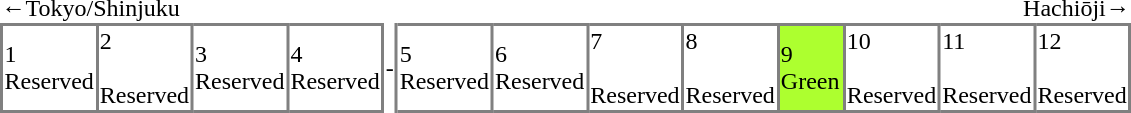<table table border=0 cellspacing=0 cellpadding=1>
<tr>
<td colspan=6 align=lift>←Tokyo/Shinjuku</td>
<td> </td>
<td colspan="6" style="text-align:right;">Hachiōji→</td>
</tr>
<tr>
<td style="width:40px; border-top:solid 2px gray; border-left:solid 2px gray; border-bottom:solid 2px gray; border-right:solid 2px gray;">1<br>Reserved</td>
<td style="width:40px; border-top:solid 2px gray; border-bottom:solid 2px gray; border-right:solid 2px gray;">2<br><br>Reserved</td>
<td style="width:40px; border-top:solid 2px gray; border-bottom:solid 2px gray; border-right:solid 2px gray;">3<br>Reserved</td>
<td style="width:40px; border-top:solid 2px gray; border-bottom:solid 2px gray; border-right:solid 2px gray;">4<br>Reserved</td>
<td style="width:1px;; border-right:solid 2px gray;">-</td>
<td style="width:40px; border-top:solid 2px gray; border-bottom:solid 2px gray; border-right:solid 2px gray;">5<br>Reserved</td>
<td style="width:40px; border-top:solid 2px gray; border-bottom:solid 2px gray; border-right:solid 2px gray;">6<br>Reserved</td>
<td style="width:40px; border-top:solid 2px gray; border-bottom:solid 2px gray; border-right:solid 2px gray;">7<br><br>Reserved</td>
<td style="width:40px; border-top:solid 2px gray; border-bottom:solid 2px gray; border-right:solid 2px gray;">8<br><br>Reserved</td>
<td style="border-top:solid 2px gray; border-bottom:solid 2px gray; border-right:solid 2px gray; width:40px; background:greenyellow;">9<br>Green</td>
<td style="width:40px; border-top:solid 2px gray; border-bottom:solid 2px gray; border-right:solid 2px gray;">10<br><br>Reserved</td>
<td style="width:40px; border-top:solid 2px gray; border-bottom:solid 2px gray; border-right:solid 2px gray;">11<br><br>Reserved</td>
<td style="width:40px; border-top:solid 2px gray; border-bottom:solid 2px gray; border-right:solid 2px gray;">12<br><br>Reserved</td>
</tr>
</table>
